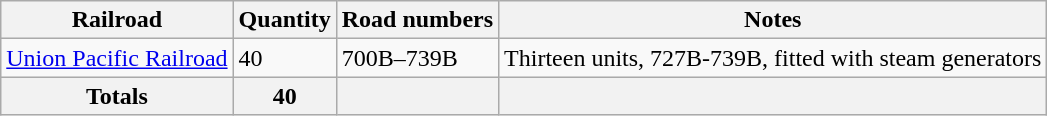<table class="wikitable">
<tr>
<th>Railroad</th>
<th>Quantity</th>
<th>Road numbers</th>
<th>Notes</th>
</tr>
<tr>
<td><a href='#'>Union Pacific Railroad</a></td>
<td>40</td>
<td>700B–739B</td>
<td>Thirteen units, 727B-739B, fitted with steam generators</td>
</tr>
<tr>
<th>Totals</th>
<th>40</th>
<th></th>
<th></th>
</tr>
</table>
